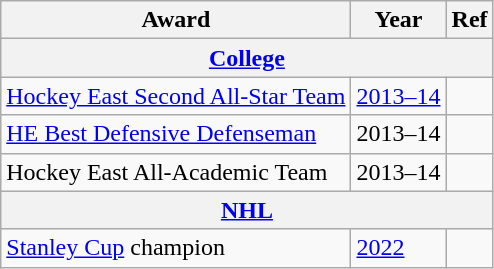<table class="wikitable">
<tr>
<th>Award</th>
<th>Year</th>
<th>Ref</th>
</tr>
<tr>
<th colspan="3"><a href='#'>College</a></th>
</tr>
<tr>
<td><a href='#'>Hockey East Second All-Star Team</a></td>
<td><a href='#'>2013–14</a></td>
<td></td>
</tr>
<tr>
<td><a href='#'>HE Best Defensive Defenseman</a></td>
<td>2013–14</td>
<td></td>
</tr>
<tr>
<td>Hockey East All-Academic Team</td>
<td>2013–14</td>
<td></td>
</tr>
<tr>
<th colspan="3"><a href='#'>NHL</a></th>
</tr>
<tr>
<td><a href='#'>Stanley Cup</a> champion</td>
<td><a href='#'>2022</a></td>
<td></td>
</tr>
</table>
